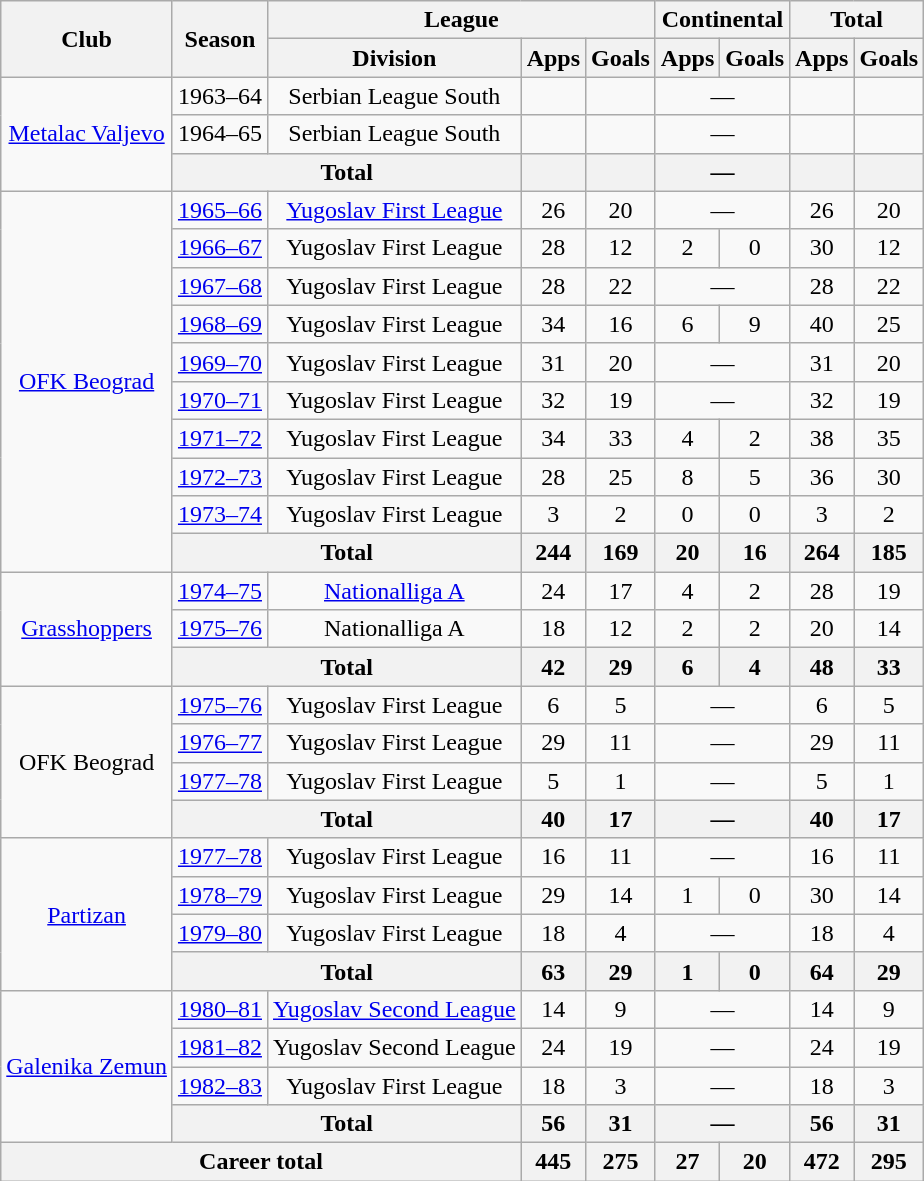<table class="wikitable" style="text-align:center">
<tr>
<th rowspan="2">Club</th>
<th rowspan="2">Season</th>
<th colspan="3">League</th>
<th colspan="2">Continental</th>
<th colspan="2">Total</th>
</tr>
<tr>
<th>Division</th>
<th>Apps</th>
<th>Goals</th>
<th>Apps</th>
<th>Goals</th>
<th>Apps</th>
<th>Goals</th>
</tr>
<tr>
<td rowspan="3"><a href='#'>Metalac Valjevo</a></td>
<td>1963–64</td>
<td>Serbian League South</td>
<td></td>
<td></td>
<td colspan="2">—</td>
<td></td>
<td></td>
</tr>
<tr>
<td>1964–65</td>
<td>Serbian League South</td>
<td></td>
<td></td>
<td colspan="2">—</td>
<td></td>
<td></td>
</tr>
<tr>
<th colspan="2">Total</th>
<th></th>
<th></th>
<th colspan="2">—</th>
<th></th>
<th></th>
</tr>
<tr>
<td rowspan="10"><a href='#'>OFK Beograd</a></td>
<td><a href='#'>1965–66</a></td>
<td><a href='#'>Yugoslav First League</a></td>
<td>26</td>
<td>20</td>
<td colspan="2">—</td>
<td>26</td>
<td>20</td>
</tr>
<tr>
<td><a href='#'>1966–67</a></td>
<td>Yugoslav First League</td>
<td>28</td>
<td>12</td>
<td>2</td>
<td>0</td>
<td>30</td>
<td>12</td>
</tr>
<tr>
<td><a href='#'>1967–68</a></td>
<td>Yugoslav First League</td>
<td>28</td>
<td>22</td>
<td colspan="2">—</td>
<td>28</td>
<td>22</td>
</tr>
<tr>
<td><a href='#'>1968–69</a></td>
<td>Yugoslav First League</td>
<td>34</td>
<td>16</td>
<td>6</td>
<td>9</td>
<td>40</td>
<td>25</td>
</tr>
<tr>
<td><a href='#'>1969–70</a></td>
<td>Yugoslav First League</td>
<td>31</td>
<td>20</td>
<td colspan="2">—</td>
<td>31</td>
<td>20</td>
</tr>
<tr>
<td><a href='#'>1970–71</a></td>
<td>Yugoslav First League</td>
<td>32</td>
<td>19</td>
<td colspan="2">—</td>
<td>32</td>
<td>19</td>
</tr>
<tr>
<td><a href='#'>1971–72</a></td>
<td>Yugoslav First League</td>
<td>34</td>
<td>33</td>
<td>4</td>
<td>2</td>
<td>38</td>
<td>35</td>
</tr>
<tr>
<td><a href='#'>1972–73</a></td>
<td>Yugoslav First League</td>
<td>28</td>
<td>25</td>
<td>8</td>
<td>5</td>
<td>36</td>
<td>30</td>
</tr>
<tr>
<td><a href='#'>1973–74</a></td>
<td>Yugoslav First League</td>
<td>3</td>
<td>2</td>
<td>0</td>
<td>0</td>
<td>3</td>
<td>2</td>
</tr>
<tr>
<th colspan="2">Total</th>
<th>244</th>
<th>169</th>
<th>20</th>
<th>16</th>
<th>264</th>
<th>185</th>
</tr>
<tr>
<td rowspan="3"><a href='#'>Grasshoppers</a></td>
<td><a href='#'>1974–75</a></td>
<td><a href='#'>Nationalliga A</a></td>
<td>24</td>
<td>17</td>
<td>4</td>
<td>2</td>
<td>28</td>
<td>19</td>
</tr>
<tr>
<td><a href='#'>1975–76</a></td>
<td>Nationalliga A</td>
<td>18</td>
<td>12</td>
<td>2</td>
<td>2</td>
<td>20</td>
<td>14</td>
</tr>
<tr>
<th colspan="2">Total</th>
<th>42</th>
<th>29</th>
<th>6</th>
<th>4</th>
<th>48</th>
<th>33</th>
</tr>
<tr>
<td rowspan="4">OFK Beograd</td>
<td><a href='#'>1975–76</a></td>
<td>Yugoslav First League</td>
<td>6</td>
<td>5</td>
<td colspan="2">—</td>
<td>6</td>
<td>5</td>
</tr>
<tr>
<td><a href='#'>1976–77</a></td>
<td>Yugoslav First League</td>
<td>29</td>
<td>11</td>
<td colspan="2">—</td>
<td>29</td>
<td>11</td>
</tr>
<tr>
<td><a href='#'>1977–78</a></td>
<td>Yugoslav First League</td>
<td>5</td>
<td>1</td>
<td colspan="2">—</td>
<td>5</td>
<td>1</td>
</tr>
<tr>
<th colspan="2">Total</th>
<th>40</th>
<th>17</th>
<th colspan="2">—</th>
<th>40</th>
<th>17</th>
</tr>
<tr>
<td rowspan="4"><a href='#'>Partizan</a></td>
<td><a href='#'>1977–78</a></td>
<td>Yugoslav First League</td>
<td>16</td>
<td>11</td>
<td colspan="2">—</td>
<td>16</td>
<td>11</td>
</tr>
<tr>
<td><a href='#'>1978–79</a></td>
<td>Yugoslav First League</td>
<td>29</td>
<td>14</td>
<td>1</td>
<td>0</td>
<td>30</td>
<td>14</td>
</tr>
<tr>
<td><a href='#'>1979–80</a></td>
<td>Yugoslav First League</td>
<td>18</td>
<td>4</td>
<td colspan="2">—</td>
<td>18</td>
<td>4</td>
</tr>
<tr>
<th colspan="2">Total</th>
<th>63</th>
<th>29</th>
<th>1</th>
<th>0</th>
<th>64</th>
<th>29</th>
</tr>
<tr>
<td rowspan="4"><a href='#'>Galenika Zemun</a></td>
<td><a href='#'>1980–81</a></td>
<td><a href='#'>Yugoslav Second League</a></td>
<td>14</td>
<td>9</td>
<td colspan="2">—</td>
<td>14</td>
<td>9</td>
</tr>
<tr>
<td><a href='#'>1981–82</a></td>
<td>Yugoslav Second League</td>
<td>24</td>
<td>19</td>
<td colspan="2">—</td>
<td>24</td>
<td>19</td>
</tr>
<tr>
<td><a href='#'>1982–83</a></td>
<td>Yugoslav First League</td>
<td>18</td>
<td>3</td>
<td colspan="2">—</td>
<td>18</td>
<td>3</td>
</tr>
<tr>
<th colspan="2">Total</th>
<th>56</th>
<th>31</th>
<th colspan="2">—</th>
<th>56</th>
<th>31</th>
</tr>
<tr>
<th colspan="3">Career total</th>
<th>445</th>
<th>275</th>
<th>27</th>
<th>20</th>
<th>472</th>
<th>295</th>
</tr>
</table>
